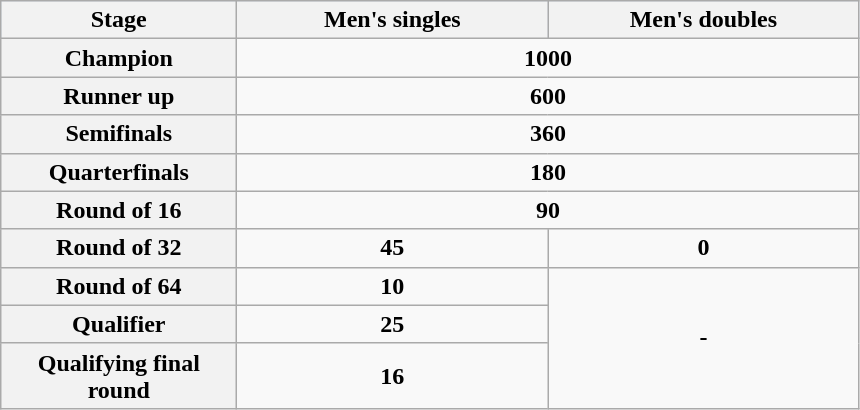<table class=wikitable>
<tr style="background:#d1e4fd;">
<th width=150>Stage</th>
<th width=200>Men's singles</th>
<th width=200>Men's doubles</th>
</tr>
<tr style=text-align:center>
<th>Champion</th>
<td colspan=2><strong>1000</strong></td>
</tr>
<tr style=text-align:center>
<th>Runner up</th>
<td colspan=2><strong>600</strong></td>
</tr>
<tr style="text-align:center;">
<th>Semifinals</th>
<td colspan=2><strong>360</strong></td>
</tr>
<tr style="text-align:center;">
<th>Quarterfinals</th>
<td colspan=2><strong>180</strong></td>
</tr>
<tr style="text-align:center;">
<th>Round of 16</th>
<td colspan=2><strong>90</strong></td>
</tr>
<tr style="text-align:center;">
<th>Round of 32</th>
<td><strong>45</strong></td>
<td><strong>0</strong></td>
</tr>
<tr style="text-align:center;">
<th>Round of 64</th>
<td><strong>10</strong></td>
<td rowspan=3><strong>-</strong></td>
</tr>
<tr style="text-align:center;">
<th>Qualifier</th>
<td><strong>25</strong></td>
</tr>
<tr style="text-align:center;">
<th>Qualifying final round</th>
<td><strong>16</strong></td>
</tr>
</table>
